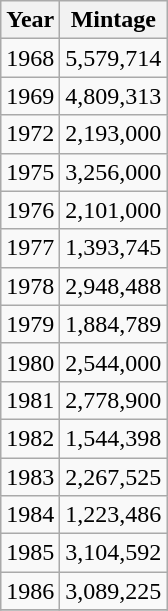<table class="wikitable">
<tr>
<th>Year</th>
<th>Mintage</th>
</tr>
<tr>
<td>1968</td>
<td>5,579,714</td>
</tr>
<tr>
<td>1969</td>
<td>4,809,313</td>
</tr>
<tr>
<td>1972</td>
<td>2,193,000</td>
</tr>
<tr>
<td>1975</td>
<td>3,256,000</td>
</tr>
<tr>
<td>1976</td>
<td>2,101,000</td>
</tr>
<tr>
<td>1977</td>
<td>1,393,745</td>
</tr>
<tr>
<td>1978</td>
<td>2,948,488</td>
</tr>
<tr>
<td>1979</td>
<td>1,884,789</td>
</tr>
<tr>
<td>1980</td>
<td>2,544,000</td>
</tr>
<tr>
<td>1981</td>
<td>2,778,900</td>
</tr>
<tr>
<td>1982</td>
<td>1,544,398</td>
</tr>
<tr>
<td>1983</td>
<td>2,267,525</td>
</tr>
<tr>
<td>1984</td>
<td>1,223,486</td>
</tr>
<tr>
<td>1985</td>
<td>3,104,592</td>
</tr>
<tr>
<td>1986</td>
<td>3,089,225</td>
</tr>
<tr>
</tr>
</table>
